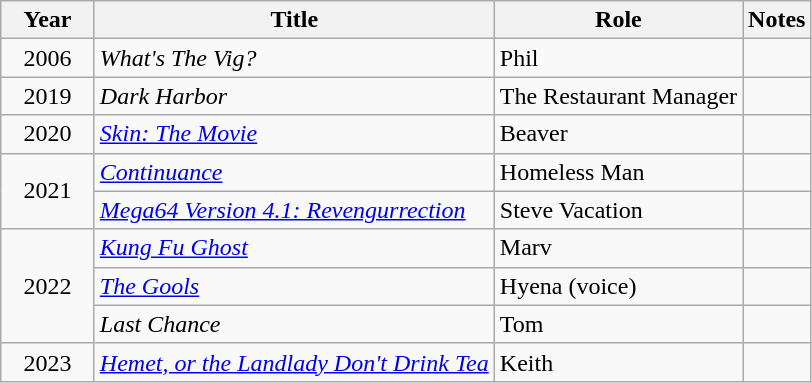<table class="wikitable">
<tr>
<th width="55">Year</th>
<th>Title</th>
<th>Role</th>
<th>Notes</th>
</tr>
<tr>
<td align="center">2006</td>
<td><em>What's The Vig?</em></td>
<td>Phil</td>
<td></td>
</tr>
<tr>
<td align="center">2019</td>
<td><em>Dark Harbor</em></td>
<td>The Restaurant Manager</td>
<td></td>
</tr>
<tr>
<td align="center">2020</td>
<td><em><a href='#'>Skin: The Movie</a></em></td>
<td>Beaver</td>
<td></td>
</tr>
<tr>
<td rowspan="2" align="center">2021</td>
<td><em><a href='#'>Continuance</a></em></td>
<td>Homeless Man</td>
<td></td>
</tr>
<tr>
<td><em><a href='#'>Mega64 Version 4.1: Revengurrection</a></em></td>
<td>Steve Vacation</td>
<td></td>
</tr>
<tr>
<td rowspan="3" align="center">2022</td>
<td><em><a href='#'>Kung Fu Ghost</a></em></td>
<td>Marv</td>
<td></td>
</tr>
<tr>
<td><em><a href='#'>The Gools</a></em></td>
<td>Hyena (voice)</td>
<td></td>
</tr>
<tr>
<td><em>Last Chance</em></td>
<td>Tom</td>
<td></td>
</tr>
<tr>
<td align="center">2023</td>
<td><em><a href='#'>Hemet, or the Landlady Don't Drink Tea</a></em></td>
<td>Keith</td>
<td></td>
</tr>
</table>
